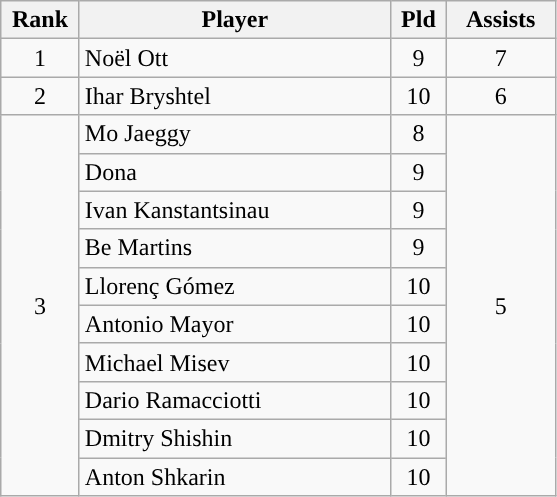<table class="wikitable" style="text-align:center">
<tr>
<th width=45>Rank</th>
<th width=200>Player</th>
<th width=30>Pld</th>
<th width=65>Assists</th>
</tr>
<tr>
<td>1</td>
<td style="text-align:left"> Noël Ott</td>
<td>9</td>
<td>7</td>
</tr>
<tr>
<td>2</td>
<td style="text-align:left"> Ihar Bryshtel</td>
<td>10</td>
<td>6</td>
</tr>
<tr>
<td rowspan=10>3</td>
<td style="text-align:left"> Mo Jaeggy</td>
<td>8</td>
<td rowspan=10>5</td>
</tr>
<tr>
<td style="text-align:left"> Dona</td>
<td>9</td>
</tr>
<tr>
<td style="text-align:left"> Ivan Kanstantsinau</td>
<td>9</td>
</tr>
<tr>
<td style="text-align:left"> Be Martins</td>
<td>9</td>
</tr>
<tr>
<td style="text-align:left"> Llorenç Gómez</td>
<td>10</td>
</tr>
<tr>
<td style="text-align:left"> Antonio Mayor</td>
<td>10</td>
</tr>
<tr>
<td style="text-align:left"> Michael Misev</td>
<td>10</td>
</tr>
<tr>
<td style="text-align:left"> Dario Ramacciotti</td>
<td>10</td>
</tr>
<tr>
<td style="text-align:left"> Dmitry Shishin</td>
<td>10</td>
</tr>
<tr>
<td style="text-align:left"> Anton Shkarin</td>
<td>10</td>
</tr>
</table>
